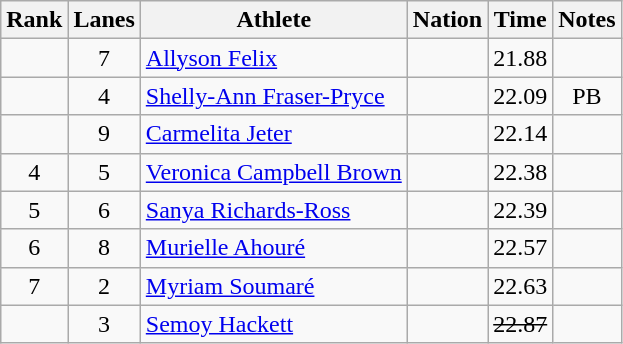<table class="wikitable sortable" style="text-align:center">
<tr>
<th>Rank</th>
<th>Lanes</th>
<th>Athlete</th>
<th>Nation</th>
<th>Time</th>
<th>Notes</th>
</tr>
<tr>
<td></td>
<td>7</td>
<td align=left><a href='#'>Allyson Felix</a></td>
<td align=left></td>
<td>21.88</td>
<td></td>
</tr>
<tr>
<td></td>
<td>4</td>
<td align=left><a href='#'>Shelly-Ann Fraser-Pryce</a></td>
<td align=left></td>
<td>22.09</td>
<td>PB</td>
</tr>
<tr>
<td></td>
<td>9</td>
<td align=left><a href='#'>Carmelita Jeter</a></td>
<td align=left></td>
<td>22.14</td>
<td></td>
</tr>
<tr>
<td>4</td>
<td>5</td>
<td align=left><a href='#'>Veronica Campbell Brown</a></td>
<td align=left></td>
<td>22.38</td>
<td></td>
</tr>
<tr>
<td>5</td>
<td>6</td>
<td align=left><a href='#'>Sanya Richards-Ross</a></td>
<td align=left></td>
<td>22.39</td>
<td></td>
</tr>
<tr>
<td>6</td>
<td>8</td>
<td align=left><a href='#'>Murielle Ahouré</a></td>
<td align=left></td>
<td>22.57</td>
<td></td>
</tr>
<tr>
<td>7</td>
<td>2</td>
<td align=left><a href='#'>Myriam Soumaré</a></td>
<td align=left></td>
<td>22.63</td>
<td></td>
</tr>
<tr>
<td></td>
<td>3</td>
<td align=left><a href='#'>Semoy Hackett</a></td>
<td align=left></td>
<td><s>22.87</s></td>
<td></td>
</tr>
</table>
